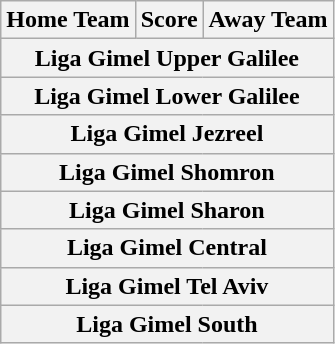<table class="wikitable" style="text-align: center">
<tr>
<th>Home Team</th>
<th>Score</th>
<th>Away Team</th>
</tr>
<tr>
<th colspan=3>Liga Gimel Upper Galilee<br>
</th>
</tr>
<tr>
<th colspan=3>Liga Gimel Lower Galilee<br>
</th>
</tr>
<tr>
<th colspan=3>Liga Gimel Jezreel<br>
</th>
</tr>
<tr>
<th colspan=3>Liga Gimel Shomron<br>
</th>
</tr>
<tr>
<th colspan=3>Liga Gimel Sharon<br>
</th>
</tr>
<tr>
<th colspan=3>Liga Gimel Central<br>
</th>
</tr>
<tr>
<th colspan=3>Liga Gimel Tel Aviv<br>
</th>
</tr>
<tr>
<th colspan=3>Liga Gimel South<br>
</th>
</tr>
</table>
